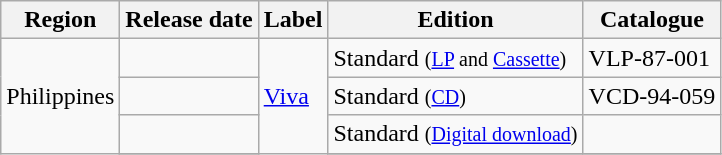<table class="wikitable">
<tr>
<th>Region</th>
<th>Release date</th>
<th>Label</th>
<th>Edition</th>
<th>Catalogue</th>
</tr>
<tr>
<td rowspan="4">Philippines</td>
<td></td>
<td rowspan="4"><a href='#'>Viva</a></td>
<td>Standard <small>(<a href='#'>LP</a> and <a href='#'>Cassette</a>)</small></td>
<td>VLP-87-001</td>
</tr>
<tr>
<td></td>
<td>Standard <small>(<a href='#'>CD</a>)</small></td>
<td>VCD-94-059</td>
</tr>
<tr>
<td></td>
<td>Standard <small>(<a href='#'>Digital download</a>)</small></td>
<td></td>
</tr>
<tr>
</tr>
</table>
